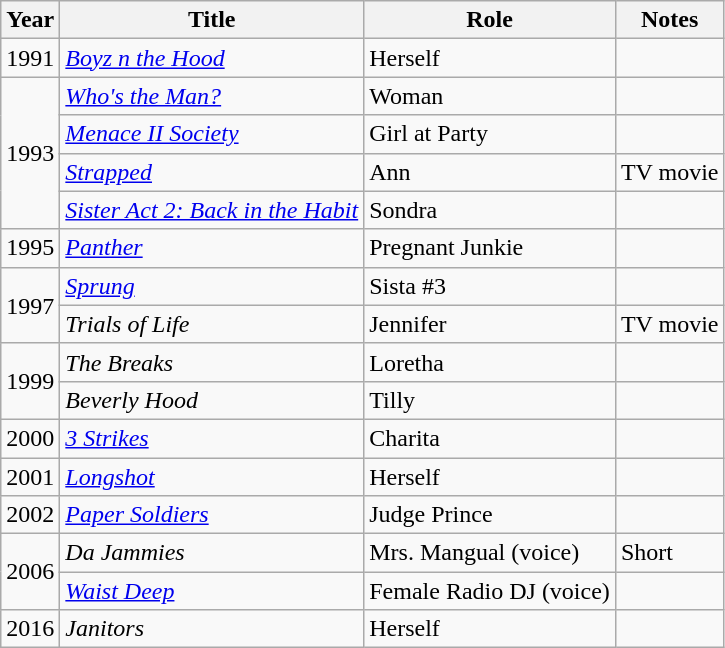<table class="wikitable plainrowheaders sortable" style="margin-right: 0;">
<tr>
<th>Year</th>
<th>Title</th>
<th>Role</th>
<th>Notes</th>
</tr>
<tr>
<td>1991</td>
<td><em><a href='#'>Boyz n the Hood</a></em></td>
<td>Herself</td>
<td></td>
</tr>
<tr>
<td rowspan=4>1993</td>
<td><em><a href='#'>Who's the Man?</a></em></td>
<td>Woman</td>
<td></td>
</tr>
<tr>
<td><em><a href='#'>Menace II Society</a></em></td>
<td>Girl at Party</td>
<td></td>
</tr>
<tr>
<td><em><a href='#'>Strapped</a></em></td>
<td>Ann</td>
<td>TV movie</td>
</tr>
<tr>
<td><em><a href='#'>Sister Act 2: Back in the Habit</a></em></td>
<td>Sondra</td>
<td></td>
</tr>
<tr>
<td>1995</td>
<td><em><a href='#'>Panther</a></em></td>
<td>Pregnant Junkie</td>
<td></td>
</tr>
<tr>
<td rowspan=2>1997</td>
<td><em><a href='#'>Sprung</a></em></td>
<td>Sista #3</td>
<td></td>
</tr>
<tr>
<td><em>Trials of Life</em></td>
<td>Jennifer</td>
<td>TV movie</td>
</tr>
<tr>
<td rowspan=2>1999</td>
<td><em>The Breaks</em></td>
<td>Loretha</td>
<td></td>
</tr>
<tr>
<td><em>Beverly Hood</em></td>
<td>Tilly</td>
<td></td>
</tr>
<tr>
<td>2000</td>
<td><em><a href='#'>3 Strikes</a></em></td>
<td>Charita</td>
<td></td>
</tr>
<tr>
<td>2001</td>
<td><em><a href='#'>Longshot</a></em></td>
<td>Herself</td>
<td></td>
</tr>
<tr>
<td>2002</td>
<td><em><a href='#'>Paper Soldiers</a></em></td>
<td>Judge Prince</td>
<td></td>
</tr>
<tr>
<td rowspan=2>2006</td>
<td><em>Da Jammies</em></td>
<td>Mrs. Mangual (voice)</td>
<td>Short</td>
</tr>
<tr>
<td><em><a href='#'>Waist Deep</a></em></td>
<td>Female Radio DJ (voice)</td>
<td></td>
</tr>
<tr>
<td>2016</td>
<td><em>Janitors</em></td>
<td>Herself</td>
<td></td>
</tr>
</table>
